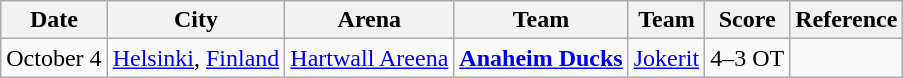<table class="wikitable">
<tr>
<th>Date</th>
<th>City</th>
<th>Arena</th>
<th>Team</th>
<th>Team</th>
<th>Score</th>
<th>Reference</th>
</tr>
<tr>
<td>October 4</td>
<td> <a href='#'>Helsinki</a>, <a href='#'>Finland</a></td>
<td><a href='#'>Hartwall Areena</a></td>
<td><strong><a href='#'>Anaheim Ducks</a></strong></td>
<td><a href='#'>Jokerit</a></td>
<td>4–3 OT</td>
<td></td>
</tr>
</table>
